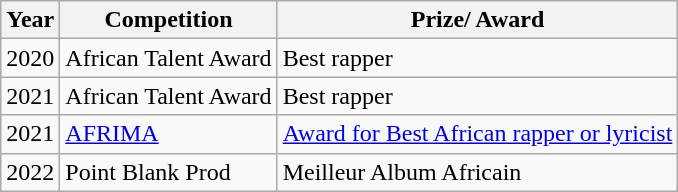<table class="wikitable">
<tr>
<th>Year</th>
<th>Competition</th>
<th>Prize/ Award</th>
</tr>
<tr>
<td>2020</td>
<td>African Talent Award</td>
<td>Best rapper</td>
</tr>
<tr>
<td>2021</td>
<td>African Talent Award</td>
<td>Best rapper</td>
</tr>
<tr>
<td>2021</td>
<td><a href='#'>AFRIMA</a></td>
<td><a href='#'>Award for Best African rapper or lyricist</a></td>
</tr>
<tr>
<td>2022</td>
<td>Point Blank Prod</td>
<td>Meilleur Album Africain</td>
</tr>
</table>
